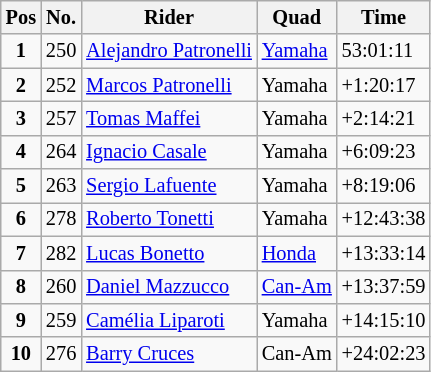<table class="wikitable" style="font-size:85%">
<tr>
<th>Pos</th>
<th>No.</th>
<th>Rider</th>
<th>Quad</th>
<th>Time</th>
</tr>
<tr>
<td align=center><strong>1</strong></td>
<td>250</td>
<td> <a href='#'>Alejandro Patronelli</a></td>
<td><a href='#'>Yamaha</a></td>
<td>53:01:11</td>
</tr>
<tr>
<td align=center><strong>2</strong></td>
<td>252</td>
<td> <a href='#'>Marcos Patronelli</a></td>
<td>Yamaha</td>
<td>+1:20:17</td>
</tr>
<tr>
<td align=center><strong>3</strong></td>
<td>257</td>
<td> <a href='#'>Tomas Maffei</a></td>
<td>Yamaha</td>
<td>+2:14:21</td>
</tr>
<tr>
<td align=center><strong>4</strong></td>
<td>264</td>
<td> <a href='#'>Ignacio Casale</a></td>
<td>Yamaha</td>
<td>+6:09:23</td>
</tr>
<tr>
<td align=center><strong>5</strong></td>
<td>263</td>
<td> <a href='#'>Sergio Lafuente</a></td>
<td>Yamaha</td>
<td>+8:19:06</td>
</tr>
<tr>
<td align=center><strong>6</strong></td>
<td>278</td>
<td> <a href='#'>Roberto Tonetti</a></td>
<td>Yamaha</td>
<td>+12:43:38</td>
</tr>
<tr>
<td align=center><strong>7</strong></td>
<td>282</td>
<td> <a href='#'>Lucas Bonetto</a></td>
<td><a href='#'>Honda</a></td>
<td>+13:33:14</td>
</tr>
<tr>
<td align=center><strong>8</strong></td>
<td>260</td>
<td> <a href='#'>Daniel Mazzucco</a></td>
<td><a href='#'>Can-Am</a></td>
<td>+13:37:59</td>
</tr>
<tr>
<td align=center><strong>9</strong></td>
<td>259</td>
<td> <a href='#'>Camélia Liparoti</a></td>
<td>Yamaha</td>
<td>+14:15:10</td>
</tr>
<tr>
<td align=center><strong>10</strong></td>
<td>276</td>
<td> <a href='#'>Barry Cruces</a></td>
<td>Can-Am</td>
<td>+24:02:23</td>
</tr>
</table>
